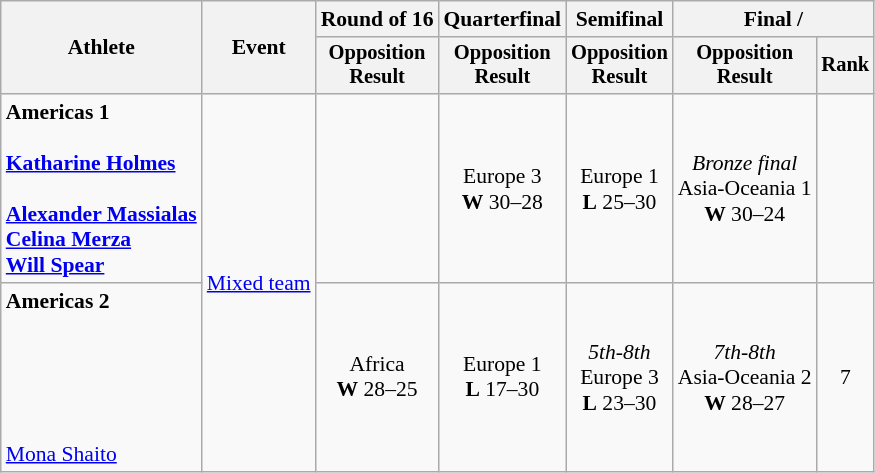<table class=wikitable style=font-size:90%;text-align:center>
<tr>
<th rowspan=2>Athlete</th>
<th rowspan=2>Event</th>
<th>Round of 16</th>
<th>Quarterfinal</th>
<th>Semifinal</th>
<th colspan=2>Final / </th>
</tr>
<tr style=font-size:95%>
<th>Opposition<br>Result</th>
<th>Opposition<br>Result</th>
<th>Opposition<br>Result</th>
<th>Opposition<br>Result</th>
<th>Rank</th>
</tr>
<tr>
<td align=left><strong>Americas 1</strong><br><br><strong><a href='#'>Katharine Holmes</a></strong><br><br><strong><a href='#'>Alexander Massialas</a></strong><br><strong><a href='#'>Celina Merza</a></strong><br><strong><a href='#'>Will Spear</a></strong></td>
<td align=left rowspan=2><a href='#'>Mixed team</a></td>
<td></td>
<td>Europe 3<br> <strong>W</strong> 30–28</td>
<td>Europe 1<br> <strong>L</strong> 25–30</td>
<td><em>Bronze final</em><br>Asia-Oceania 1<br> <strong>W</strong> 30–24</td>
<td></td>
</tr>
<tr>
<td align=left><strong>Americas 2</strong><br><br><br><br><br><br><a href='#'>Mona Shaito</a></td>
<td>Africa<br> <strong>W</strong> 28–25</td>
<td>Europe 1<br> <strong>L</strong> 17–30</td>
<td><em>5th-8th</em><br>Europe 3<br> <strong>L</strong> 23–30</td>
<td><em>7th-8th</em><br>Asia-Oceania 2<br> <strong>W</strong> 28–27</td>
<td>7</td>
</tr>
</table>
